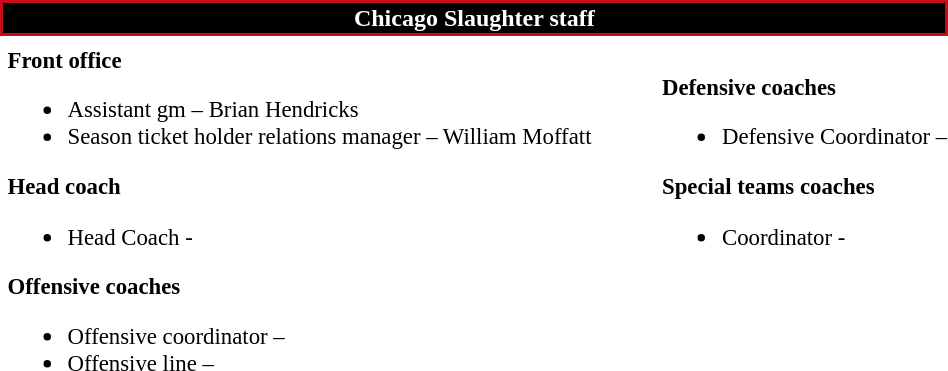<table class="toccolours" style="text-align: left;">
<tr>
<th colspan="7" style="background:black; color:white; text-align: center; border:2px solid #C80C16;"><strong>Chicago Slaughter staff</strong></th>
</tr>
<tr>
<td colspan=7 align="right"></td>
</tr>
<tr>
<td valign="top"></td>
<td style="font-size: 95%;" valign="top"><strong>Front office</strong><br><ul><li>Assistant gm – Brian Hendricks</li><li>Season ticket holder relations manager – William Moffatt</li></ul><strong>Head coach</strong><ul><li>Head Coach -</li></ul><strong>Offensive coaches</strong><ul><li>Offensive coordinator –</li><li>Offensive line –</li></ul></td>
<td width="35"> </td>
<td valign="top"></td>
<td style="font-size: 95%;" valign="top"><br><strong>Defensive coaches</strong><ul><li>Defensive Coordinator –</li></ul><strong>Special teams coaches</strong><ul><li>Coordinator -</li></ul></td>
</tr>
</table>
